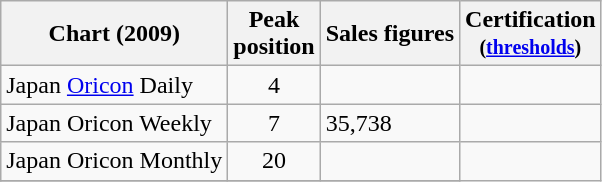<table class="wikitable sortable">
<tr>
<th>Chart (2009)</th>
<th>Peak<br>position</th>
<th>Sales figures</th>
<th>Certification<br><small>(<a href='#'>thresholds</a>)</small></th>
</tr>
<tr>
<td>Japan <a href='#'>Oricon</a> Daily</td>
<td align="center">4</td>
<td></td>
</tr>
<tr>
<td>Japan Oricon Weekly</td>
<td align="center">7</td>
<td>35,738</td>
<td></td>
</tr>
<tr>
<td>Japan Oricon Monthly</td>
<td align="center">20</td>
<td></td>
</tr>
<tr>
</tr>
</table>
